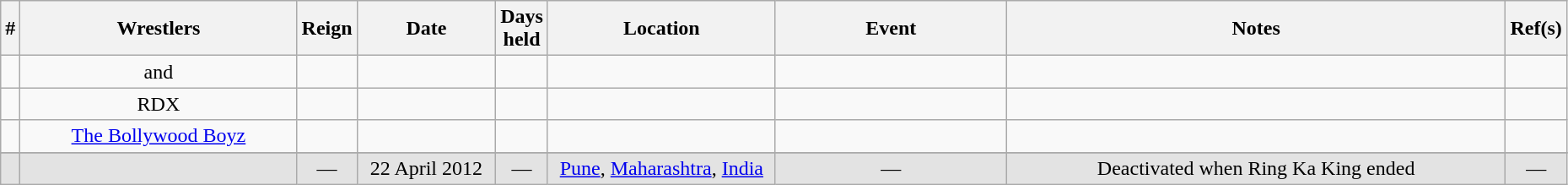<table class="wikitable sortable" width=98% style="text-align:center;">
<tr>
<th width=0%>#</th>
<th width=20%>Wrestlers</th>
<th width=0%>Reign</th>
<th width=10%>Date</th>
<th width=0%>Days<br>held</th>
<th width=16%>Location</th>
<th width=17%>Event</th>
<th width=60% class="unsortable">Notes</th>
<th width=0% class="unsortable">Ref(s)</th>
</tr>
<tr>
<td></td>
<td> and </td>
<td></td>
<td></td>
<td></td>
<td></td>
<td></td>
<td></td>
<td></td>
</tr>
<tr>
<td></td>
<td>RDX<br></td>
<td></td>
<td></td>
<td></td>
<td></td>
<td></td>
<td></td>
<td></td>
</tr>
<tr>
<td></td>
<td><a href='#'>The Bollywood Boyz</a><br></td>
<td></td>
<td></td>
<td></td>
<td></td>
<td></td>
<td></td>
<td></td>
</tr>
<tr>
</tr>
<tr style="background-color:#e3e3e3">
<td></td>
<td></td>
<td align=center>—</td>
<td align=center>22 April 2012</td>
<td align=center>—</td>
<td align=center><a href='#'>Pune</a>, <a href='#'>Maharashtra</a>, <a href='#'>India</a></td>
<td align=center>—</td>
<td align="center">Deactivated when Ring Ka King ended</td>
<td align=center>—</td>
</tr>
</table>
